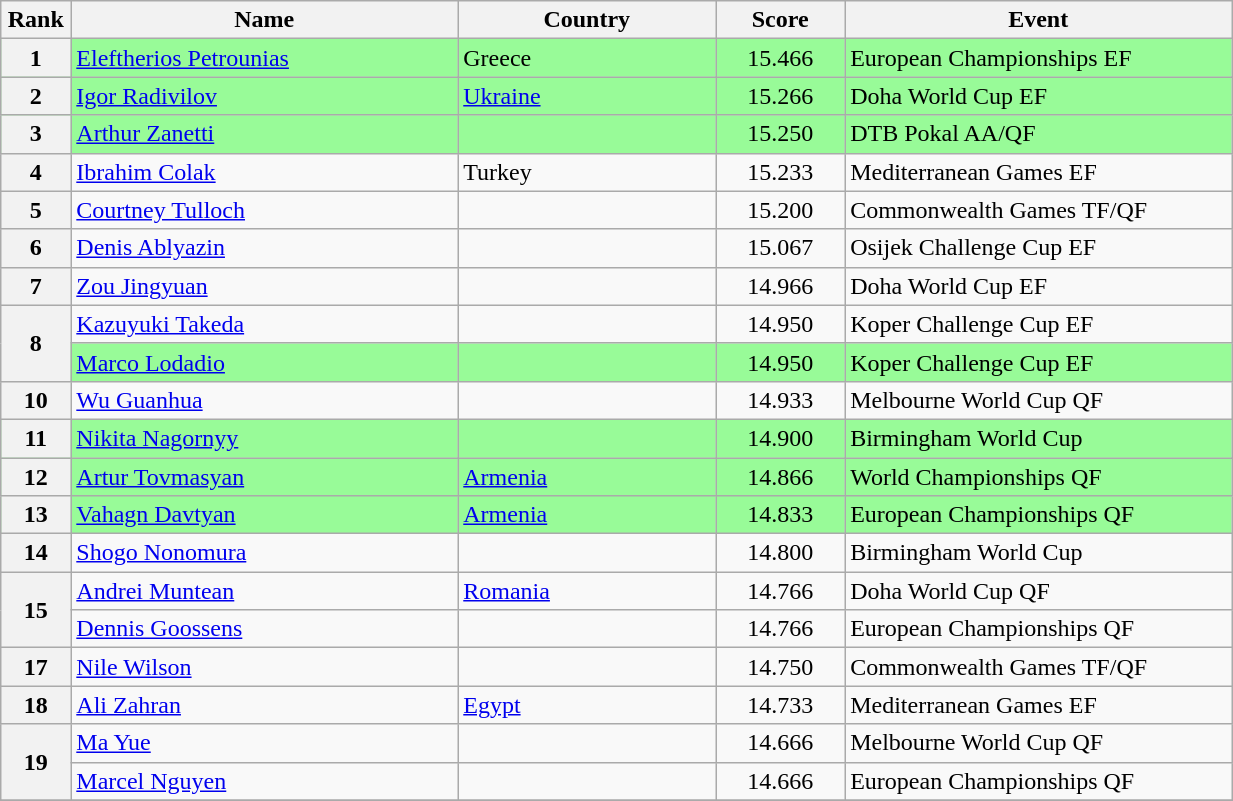<table style="width:65%;" class="wikitable sortable">
<tr>
<th style="text-align:center; width:5%;">Rank</th>
<th style="text-align:center; width:30%;">Name</th>
<th style="text-align:center; width:20%;">Country</th>
<th style="text-align:center; width:10%;">Score</th>
<th style="text-align:center; width:30%;">Event</th>
</tr>
<tr style="background:#98fb98;">
<th>1</th>
<td><a href='#'>Eleftherios Petrounias</a></td>
<td> Greece</td>
<td align="center">15.466</td>
<td>European Championships EF</td>
</tr>
<tr style="background:#98fb98;">
<th>2</th>
<td><a href='#'>Igor Radivilov</a></td>
<td> <a href='#'>Ukraine</a></td>
<td align="center">15.266</td>
<td>Doha World Cup EF</td>
</tr>
<tr style="background:#98fb98;">
<th>3</th>
<td><a href='#'>Arthur Zanetti</a></td>
<td></td>
<td align="center">15.250</td>
<td>DTB Pokal AA/QF</td>
</tr>
<tr>
<th>4</th>
<td><a href='#'>Ibrahim Colak</a></td>
<td> Turkey</td>
<td align="center">15.233</td>
<td>Mediterranean Games EF</td>
</tr>
<tr>
<th>5</th>
<td><a href='#'>Courtney Tulloch</a></td>
<td></td>
<td align="center">15.200</td>
<td>Commonwealth Games TF/QF</td>
</tr>
<tr>
<th>6</th>
<td><a href='#'>Denis Ablyazin</a></td>
<td></td>
<td align="center">15.067</td>
<td>Osijek Challenge Cup EF</td>
</tr>
<tr>
<th>7</th>
<td><a href='#'>Zou Jingyuan</a></td>
<td></td>
<td align="center">14.966</td>
<td>Doha World Cup EF</td>
</tr>
<tr>
<th rowspan="2">8</th>
<td><a href='#'>Kazuyuki Takeda</a></td>
<td></td>
<td align="center">14.950</td>
<td>Koper Challenge Cup EF</td>
</tr>
<tr style="background:#98fb98;">
<td><a href='#'>Marco Lodadio</a></td>
<td></td>
<td align="center">14.950</td>
<td>Koper Challenge Cup EF</td>
</tr>
<tr>
<th>10</th>
<td><a href='#'>Wu Guanhua</a></td>
<td></td>
<td align="center">14.933</td>
<td>Melbourne World Cup QF</td>
</tr>
<tr style="background:#98fb98;">
<th>11</th>
<td><a href='#'>Nikita Nagornyy</a></td>
<td></td>
<td align="center">14.900</td>
<td>Birmingham World Cup</td>
</tr>
<tr style="background:#98fb98;">
<th>12</th>
<td><a href='#'>Artur Tovmasyan</a></td>
<td> <a href='#'>Armenia</a></td>
<td align="center">14.866</td>
<td>World Championships QF</td>
</tr>
<tr style="background:#98fb98;">
<th>13</th>
<td><a href='#'>Vahagn Davtyan</a></td>
<td> <a href='#'>Armenia</a></td>
<td align="center">14.833</td>
<td>European Championships QF</td>
</tr>
<tr>
<th>14</th>
<td><a href='#'>Shogo Nonomura</a></td>
<td></td>
<td align="center">14.800</td>
<td>Birmingham World Cup</td>
</tr>
<tr>
<th rowspan="2">15</th>
<td><a href='#'>Andrei Muntean</a></td>
<td> <a href='#'>Romania</a></td>
<td align="center">14.766</td>
<td>Doha World Cup QF</td>
</tr>
<tr>
<td><a href='#'>Dennis Goossens</a></td>
<td></td>
<td align="center">14.766</td>
<td>European Championships QF</td>
</tr>
<tr>
<th>17</th>
<td><a href='#'>Nile Wilson</a></td>
<td></td>
<td align="center">14.750</td>
<td>Commonwealth Games TF/QF</td>
</tr>
<tr>
<th>18</th>
<td><a href='#'>Ali Zahran</a></td>
<td> <a href='#'>Egypt</a></td>
<td align="center">14.733</td>
<td>Mediterranean Games EF</td>
</tr>
<tr>
<th rowspan="2">19</th>
<td><a href='#'>Ma Yue</a></td>
<td></td>
<td align="center">14.666</td>
<td>Melbourne World Cup QF</td>
</tr>
<tr>
<td><a href='#'>Marcel Nguyen</a></td>
<td></td>
<td align="center">14.666</td>
<td>European Championships QF</td>
</tr>
<tr>
</tr>
</table>
